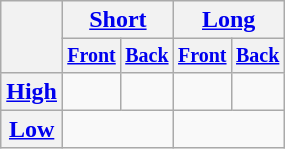<table class="wikitable" style="text-align: center;">
<tr>
<th rowspan="2"></th>
<th colspan="2"><a href='#'>Short</a></th>
<th colspan="2"><a href='#'>Long</a></th>
</tr>
<tr style="font-size: smaller;">
<th><a href='#'>Front</a></th>
<th><a href='#'>Back</a></th>
<th><a href='#'>Front</a></th>
<th><a href='#'>Back</a></th>
</tr>
<tr>
<th><a href='#'>High</a></th>
<td></td>
<td></td>
<td> </td>
<td> </td>
</tr>
<tr>
<th><a href='#'>Low</a></th>
<td colspan="2"></td>
<td colspan="2"> </td>
</tr>
</table>
